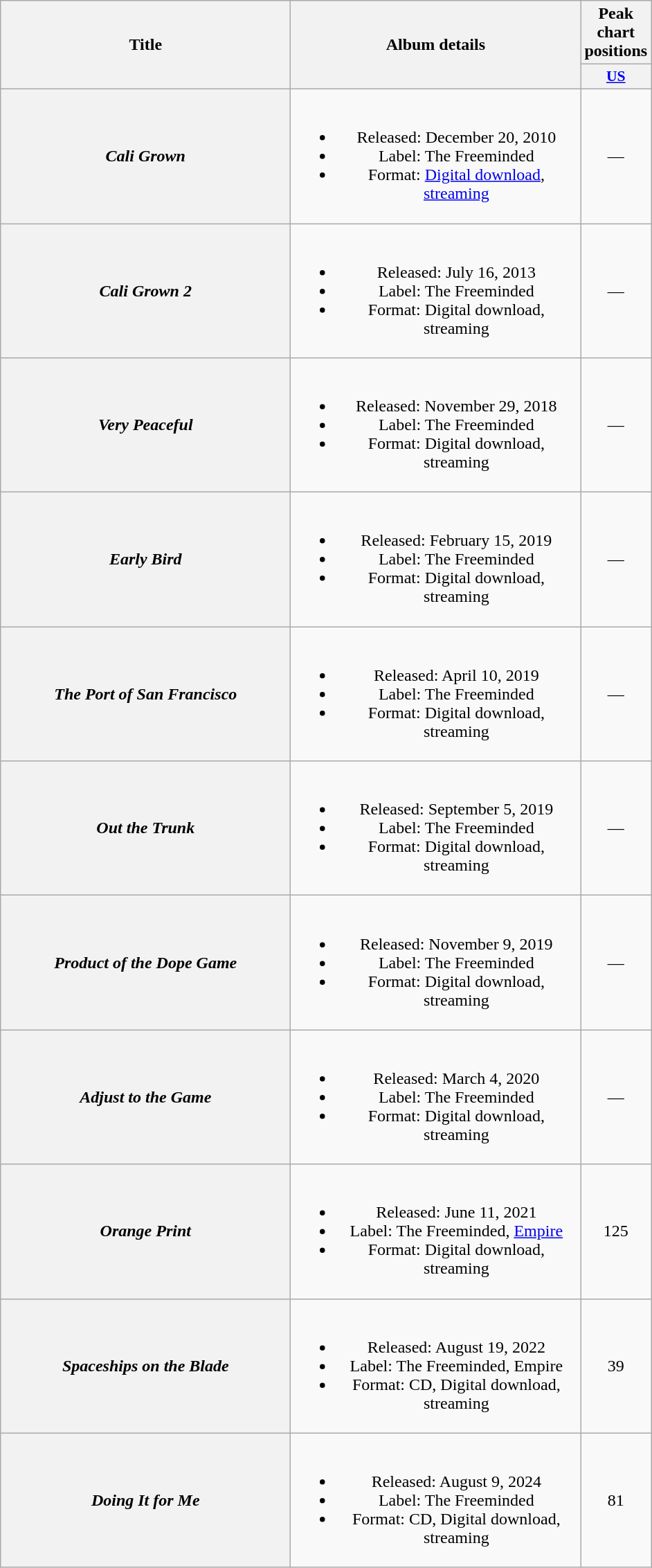<table class="wikitable plainrowheaders" style="text-align:center;">
<tr>
<th scope="col" rowspan="2" style="width:17em;">Title</th>
<th scope="col" rowspan="2" style="width:17em;">Album details</th>
<th scope="col" colspan="1">Peak chart positions</th>
</tr>
<tr>
<th scope="col" style="width:3em;font-size:90%;"><a href='#'>US</a><br></th>
</tr>
<tr>
<th scope="row"><em>Cali Grown</em></th>
<td><br><ul><li>Released: December 20, 2010</li><li>Label: The Freeminded</li><li>Format: <a href='#'>Digital download</a>, <a href='#'>streaming</a></li></ul></td>
<td>—</td>
</tr>
<tr>
<th scope="row"><em>Cali Grown 2</em></th>
<td><br><ul><li>Released: July 16, 2013</li><li>Label: The Freeminded</li><li>Format: Digital download, streaming</li></ul></td>
<td>—</td>
</tr>
<tr>
<th scope="row"><em>Very Peaceful</em></th>
<td><br><ul><li>Released: November 29, 2018</li><li>Label: The Freeminded</li><li>Format: Digital download, streaming</li></ul></td>
<td>—</td>
</tr>
<tr>
<th scope="row"><em>Early Bird</em></th>
<td><br><ul><li>Released: February 15, 2019</li><li>Label: The Freeminded</li><li>Format: Digital download, streaming</li></ul></td>
<td>—</td>
</tr>
<tr>
<th scope="row"><em>The Port of San Francisco</em></th>
<td><br><ul><li>Released: April 10, 2019</li><li>Label: The Freeminded</li><li>Format: Digital download, streaming</li></ul></td>
<td>—</td>
</tr>
<tr>
<th scope="row"><em>Out the Trunk</em></th>
<td><br><ul><li>Released: September 5, 2019</li><li>Label: The Freeminded</li><li>Format: Digital download, streaming</li></ul></td>
<td>—</td>
</tr>
<tr>
<th scope="row"><em>Product of the Dope Game</em></th>
<td><br><ul><li>Released: November 9, 2019</li><li>Label: The Freeminded</li><li>Format: Digital download, streaming</li></ul></td>
<td>—</td>
</tr>
<tr>
<th scope="row"><em>Adjust to the Game</em></th>
<td><br><ul><li>Released: March 4, 2020</li><li>Label: The Freeminded</li><li>Format: Digital download, streaming</li></ul></td>
<td>—</td>
</tr>
<tr>
<th scope="row"><em>Orange Print</em></th>
<td><br><ul><li>Released: June 11, 2021</li><li>Label: The Freeminded, <a href='#'>Empire</a></li><li>Format: Digital download, streaming</li></ul></td>
<td>125</td>
</tr>
<tr>
<th scope="row"><em>Spaceships on the Blade</em></th>
<td><br><ul><li>Released: August 19, 2022</li><li>Label: The Freeminded, Empire</li><li>Format: CD, Digital download, streaming</li></ul></td>
<td>39</td>
</tr>
<tr>
<th scope="row"><em>Doing It for Me</em></th>
<td><br><ul><li>Released: August 9, 2024</li><li>Label: The Freeminded</li><li>Format: CD, Digital download, streaming</li></ul></td>
<td>81</td>
</tr>
</table>
